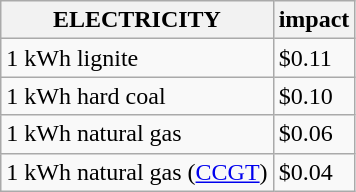<table class="wikitable">
<tr>
<th>ELECTRICITY</th>
<th>impact</th>
</tr>
<tr>
<td>1 kWh lignite</td>
<td>$0.11</td>
</tr>
<tr>
<td>1 kWh hard coal</td>
<td>$0.10</td>
</tr>
<tr>
<td>1 kWh natural gas</td>
<td>$0.06</td>
</tr>
<tr>
<td>1 kWh natural gas (<a href='#'>CCGT</a>)</td>
<td>$0.04</td>
</tr>
</table>
